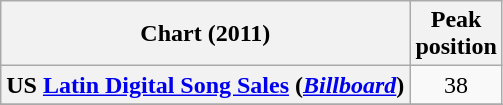<table class="wikitable sortable plainrowheaders" style="text-align:center;">
<tr>
<th scope="col">Chart (2011)</th>
<th scope="col">Peak<br>position</th>
</tr>
<tr>
<th scope="row">US <a href='#'>Latin Digital Song Sales</a> (<em><a href='#'>Billboard</a></em>)</th>
<td>38</td>
</tr>
<tr>
</tr>
<tr>
</tr>
</table>
